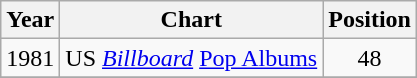<table class="wikitable">
<tr>
<th align="left">Year</th>
<th align="left">Chart</th>
<th align="left">Position</th>
</tr>
<tr>
<td>1981</td>
<td>US <em><a href='#'>Billboard</a></em> <a href='#'>Pop Albums</a></td>
<td align="center">48</td>
</tr>
<tr>
</tr>
</table>
